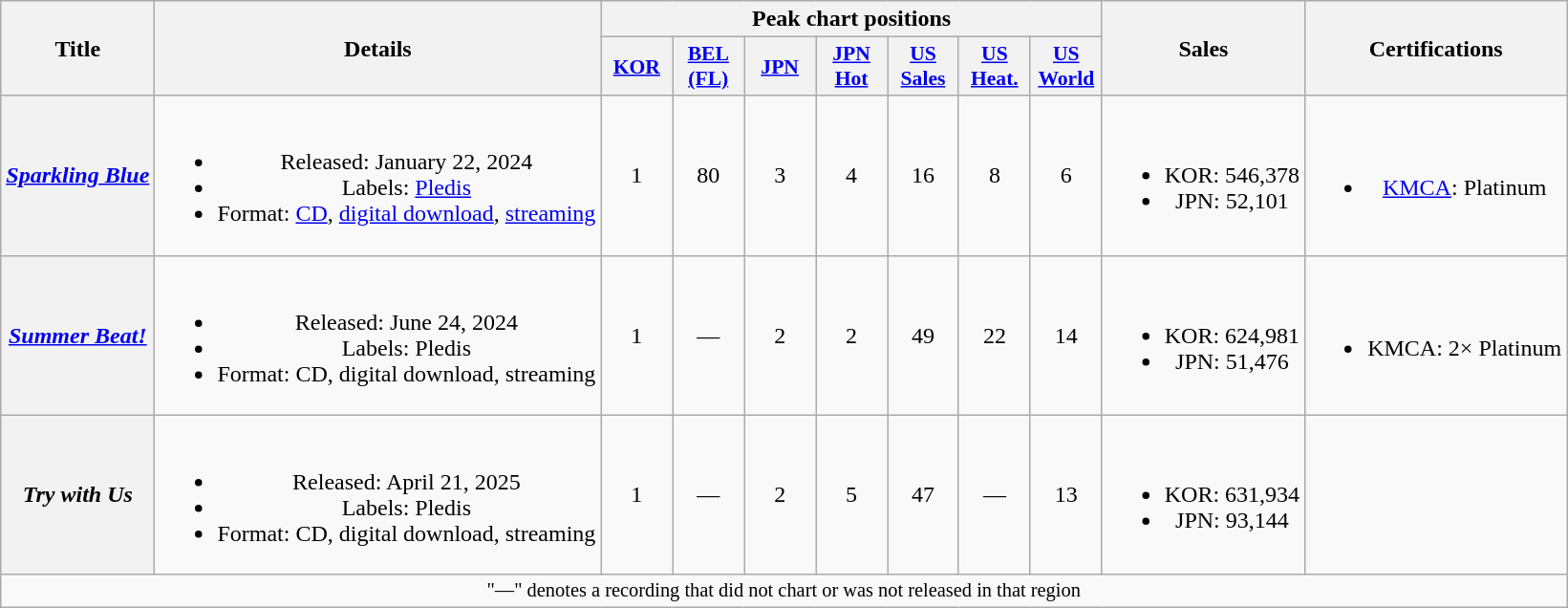<table class="wikitable plainrowheaders" style="text-align:center">
<tr>
<th scope="col" rowspan="2">Title</th>
<th scope="col" rowspan="2">Details</th>
<th scope="col" colspan="7">Peak chart positions</th>
<th scope="col" rowspan="2">Sales</th>
<th scope="col" rowspan="2">Certifications</th>
</tr>
<tr>
<th scope="col" style="width:3em;font-size:90%"><a href='#'>KOR</a><br></th>
<th scope="col" style="width:3em;font-size:90%"><a href='#'>BEL<br>(FL)</a><br></th>
<th scope="col" style="width:3em;font-size:90%"><a href='#'>JPN</a><br></th>
<th scope="col" style="width:3em;font-size:90%"><a href='#'>JPN<br>Hot</a><br></th>
<th scope="col" style="width:3em;font-size:90%"><a href='#'>US<br>Sales</a><br></th>
<th scope="col" style="width:3em;font-size:90%"><a href='#'>US<br>Heat.</a><br></th>
<th scope="col" style="width:3em;font-size:90%"><a href='#'>US<br>World</a><br></th>
</tr>
<tr>
<th scope="row"><em><a href='#'>Sparkling Blue</a></em></th>
<td><br><ul><li>Released: January 22, 2024</li><li>Labels: <a href='#'>Pledis</a></li><li>Format: <a href='#'>CD</a>, <a href='#'>digital download</a>, <a href='#'>streaming</a></li></ul></td>
<td>1</td>
<td>80</td>
<td>3</td>
<td>4</td>
<td>16</td>
<td>8</td>
<td>6</td>
<td><br><ul><li>KOR: 546,378</li><li>JPN: 52,101</li></ul></td>
<td><br><ul><li><a href='#'>KMCA</a>: Platinum</li></ul></td>
</tr>
<tr>
<th scope="row"><em><a href='#'>Summer Beat!</a></em></th>
<td><br><ul><li>Released: June 24, 2024</li><li>Labels: Pledis</li><li>Format: CD, digital download, streaming</li></ul></td>
<td>1</td>
<td>—</td>
<td>2</td>
<td>2</td>
<td>49</td>
<td>22</td>
<td>14</td>
<td><br><ul><li>KOR: 624,981</li><li>JPN: 51,476</li></ul></td>
<td><br><ul><li>KMCA: 2× Platinum</li></ul></td>
</tr>
<tr>
<th scope="row"><em>Try with Us</em></th>
<td><br><ul><li>Released: April 21, 2025</li><li>Labels: Pledis</li><li>Format: CD, digital download, streaming</li></ul></td>
<td>1</td>
<td>—</td>
<td>2</td>
<td>5</td>
<td>47</td>
<td>—</td>
<td>13</td>
<td><br><ul><li>KOR: 631,934</li><li>JPN: 93,144</li></ul></td>
<td></td>
</tr>
<tr>
<td colspan="11" style="font-size:85%">"—" denotes a recording that did not chart or was not released in that region</td>
</tr>
</table>
